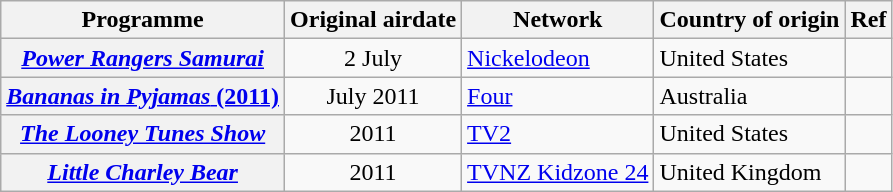<table class="wikitable plainrowheaders sortable" style="text-align:left">
<tr>
<th scope="col">Programme</th>
<th scope="col">Original airdate</th>
<th scope="col">Network</th>
<th scope="col">Country of origin</th>
<th scope="col" class="unsortable">Ref</th>
</tr>
<tr>
<th scope="row"><em><a href='#'>Power Rangers Samurai</a></em></th>
<td align=center>2 July</td>
<td><a href='#'>Nickelodeon</a></td>
<td>United States</td>
<td></td>
</tr>
<tr>
<th scope="row"><a href='#'><em>Bananas in Pyjamas</em> (2011)</a></th>
<td align=center>July 2011</td>
<td><a href='#'>Four</a></td>
<td>Australia</td>
<td></td>
</tr>
<tr>
<th scope="row"><em><a href='#'>The Looney Tunes Show</a></em></th>
<td align=center>2011</td>
<td><a href='#'>TV2</a></td>
<td>United States</td>
<td></td>
</tr>
<tr>
<th scope="row"><em><a href='#'>Little Charley Bear</a></em></th>
<td align=center>2011</td>
<td><a href='#'>TVNZ Kidzone 24</a></td>
<td>United Kingdom</td>
<td></td>
</tr>
</table>
